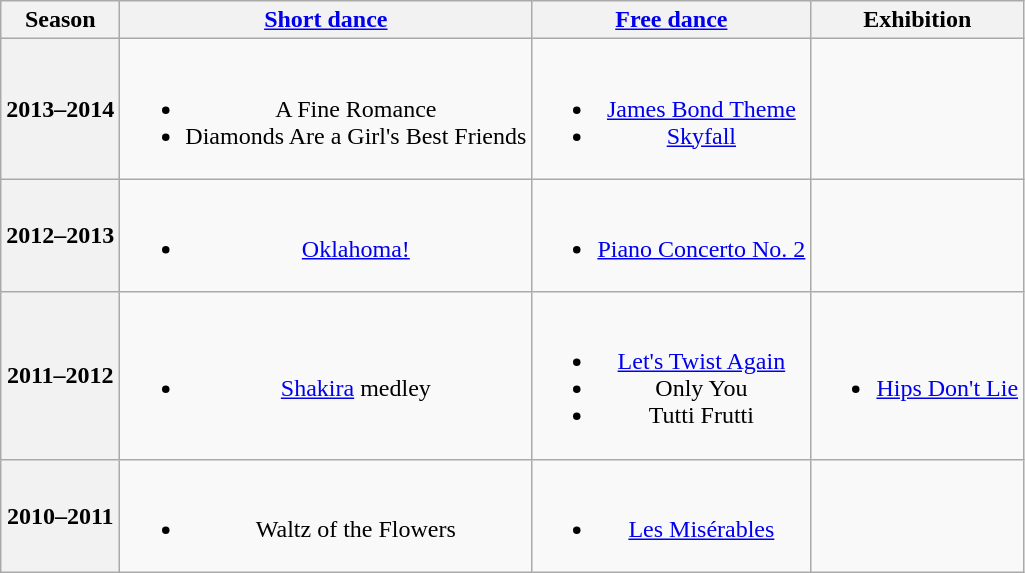<table class="wikitable" style="text-align:center">
<tr>
<th>Season</th>
<th><a href='#'>Short dance</a></th>
<th><a href='#'>Free dance</a></th>
<th>Exhibition</th>
</tr>
<tr>
<th>2013–2014 <br> </th>
<td><br><ul><li> A Fine Romance <br></li><li> Diamonds Are a Girl's Best Friends <br></li></ul></td>
<td><br><ul><li><a href='#'>James Bond Theme</a></li><li><a href='#'>Skyfall</a> <br></li></ul></td>
<td></td>
</tr>
<tr>
<th>2012–2013 <br> </th>
<td><br><ul><li><a href='#'>Oklahoma!</a> <br></li></ul></td>
<td><br><ul><li><a href='#'>Piano Concerto No. 2</a> <br></li></ul></td>
<td></td>
</tr>
<tr>
<th>2011–2012 <br> </th>
<td><br><ul><li><a href='#'>Shakira</a> medley</li></ul></td>
<td><br><ul><li><a href='#'>Let's Twist Again</a> <br></li><li>Only You <br></li><li>Tutti Frutti <br></li></ul></td>
<td><br><ul><li><a href='#'>Hips Don't Lie</a> <br></li></ul></td>
</tr>
<tr>
<th>2010–2011 <br> </th>
<td><br><ul><li>Waltz of the Flowers <br></li></ul></td>
<td><br><ul><li><a href='#'>Les Misérables</a> <br></li></ul></td>
<td></td>
</tr>
</table>
